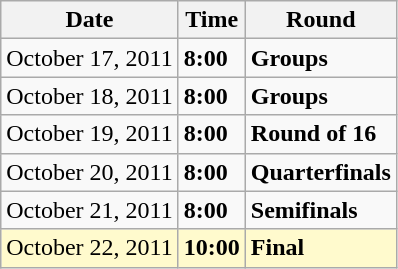<table class="wikitable">
<tr>
<th>Date</th>
<th>Time</th>
<th>Round</th>
</tr>
<tr>
<td>October 17, 2011</td>
<td><strong>8:00</strong></td>
<td><strong>Groups</strong></td>
</tr>
<tr>
<td>October 18, 2011</td>
<td><strong>8:00</strong></td>
<td><strong>Groups</strong></td>
</tr>
<tr>
<td>October 19, 2011</td>
<td><strong>8:00</strong></td>
<td><strong>Round of 16</strong></td>
</tr>
<tr>
<td>October 20, 2011</td>
<td><strong>8:00</strong></td>
<td><strong>Quarterfinals</strong></td>
</tr>
<tr>
<td>October 21, 2011</td>
<td><strong>8:00</strong></td>
<td><strong>Semifinals</strong></td>
</tr>
<tr style=background:lemonchiffon>
<td>October 22, 2011</td>
<td><strong>10:00</strong></td>
<td><strong>Final</strong></td>
</tr>
</table>
